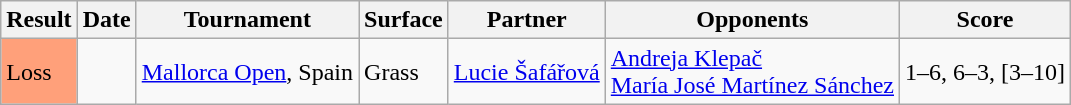<table class="sortable wikitable">
<tr>
<th>Result</th>
<th>Date</th>
<th>Tournament</th>
<th>Surface</th>
<th>Partner</th>
<th>Opponents</th>
<th class="unsortable">Score</th>
</tr>
<tr>
<td bgcolor=FFA07A>Loss</td>
<td><a href='#'></a></td>
<td><a href='#'>Mallorca Open</a>, Spain</td>
<td>Grass</td>
<td> <a href='#'>Lucie Šafářová</a></td>
<td> <a href='#'>Andreja Klepač</a> <br>  <a href='#'>María José Martínez Sánchez</a></td>
<td>1–6, 6–3, [3–10]</td>
</tr>
</table>
